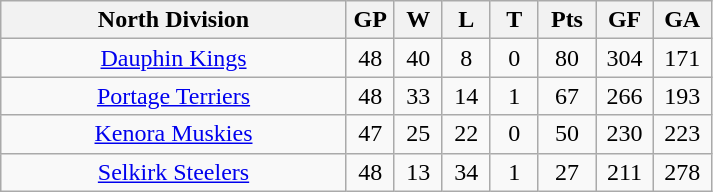<table class="wikitable" style="text-align:center">
<tr>
<th width="45%">North Division</th>
<th width="6.25%">GP</th>
<th width="6.25%">W</th>
<th width="6.25%">L</th>
<th width="6.25%">T</th>
<th width="7.5%">Pts</th>
<th width="7.5%">GF</th>
<th width="7.5%">GA</th>
</tr>
<tr>
<td><a href='#'>Dauphin Kings</a></td>
<td>48</td>
<td>40</td>
<td>8</td>
<td>0</td>
<td>80</td>
<td>304</td>
<td>171</td>
</tr>
<tr>
<td><a href='#'>Portage Terriers</a></td>
<td>48</td>
<td>33</td>
<td>14</td>
<td>1</td>
<td>67</td>
<td>266</td>
<td>193</td>
</tr>
<tr>
<td><a href='#'>Kenora Muskies</a></td>
<td>47</td>
<td>25</td>
<td>22</td>
<td>0</td>
<td>50</td>
<td>230</td>
<td>223</td>
</tr>
<tr>
<td><a href='#'>Selkirk Steelers</a></td>
<td>48</td>
<td>13</td>
<td>34</td>
<td>1</td>
<td>27</td>
<td>211</td>
<td>278</td>
</tr>
</table>
